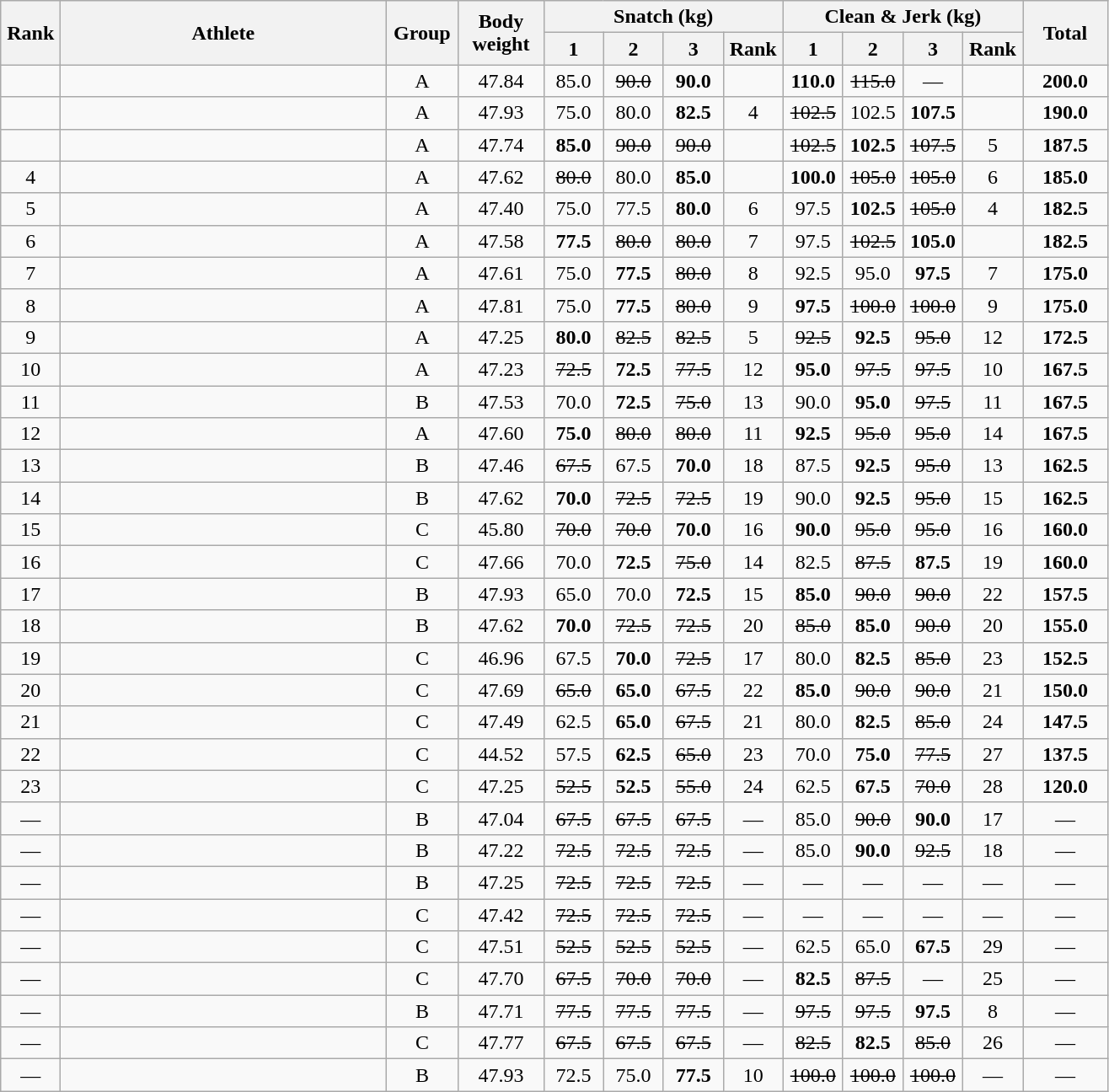<table class = "wikitable" style="text-align:center;">
<tr>
<th rowspan=2 width=40>Rank</th>
<th rowspan=2 width=250>Athlete</th>
<th rowspan=2 width=50>Group</th>
<th rowspan=2 width=60>Body weight</th>
<th colspan=4>Snatch (kg)</th>
<th colspan=4>Clean & Jerk (kg)</th>
<th rowspan=2 width=60>Total</th>
</tr>
<tr>
<th width=40>1</th>
<th width=40>2</th>
<th width=40>3</th>
<th width=40>Rank</th>
<th width=40>1</th>
<th width=40>2</th>
<th width=40>3</th>
<th width=40>Rank</th>
</tr>
<tr>
<td></td>
<td align=left></td>
<td>A</td>
<td>47.84</td>
<td>85.0</td>
<td><s>90.0 </s></td>
<td><strong>90.0</strong></td>
<td></td>
<td><strong>110.0</strong></td>
<td><s>115.0 </s></td>
<td>—</td>
<td></td>
<td><strong>200.0</strong></td>
</tr>
<tr>
<td></td>
<td align=left></td>
<td>A</td>
<td>47.93</td>
<td>75.0</td>
<td>80.0</td>
<td><strong>82.5</strong></td>
<td>4</td>
<td><s>102.5 </s></td>
<td>102.5</td>
<td><strong>107.5</strong></td>
<td></td>
<td><strong>190.0</strong></td>
</tr>
<tr>
<td></td>
<td align=left></td>
<td>A</td>
<td>47.74</td>
<td><strong>85.0</strong></td>
<td><s>90.0 </s></td>
<td><s>90.0 </s></td>
<td></td>
<td><s>102.5 </s></td>
<td><strong>102.5</strong></td>
<td><s>107.5 </s></td>
<td>5</td>
<td><strong>187.5</strong></td>
</tr>
<tr>
<td>4</td>
<td align=left></td>
<td>A</td>
<td>47.62</td>
<td><s>80.0 </s></td>
<td>80.0</td>
<td><strong>85.0</strong></td>
<td></td>
<td><strong>100.0</strong></td>
<td><s>105.0 </s></td>
<td><s>105.0 </s></td>
<td>6</td>
<td><strong>185.0</strong></td>
</tr>
<tr>
<td>5</td>
<td align=left></td>
<td>A</td>
<td>47.40</td>
<td>75.0</td>
<td>77.5</td>
<td><strong>80.0</strong></td>
<td>6</td>
<td>97.5</td>
<td><strong>102.5</strong></td>
<td><s>105.0 </s></td>
<td>4</td>
<td><strong>182.5</strong></td>
</tr>
<tr>
<td>6</td>
<td align=left></td>
<td>A</td>
<td>47.58</td>
<td><strong>77.5</strong></td>
<td><s>80.0 </s></td>
<td><s>80.0 </s></td>
<td>7</td>
<td>97.5</td>
<td><s>102.5 </s></td>
<td><strong>105.0</strong></td>
<td></td>
<td><strong>182.5</strong></td>
</tr>
<tr>
<td>7</td>
<td align=left></td>
<td>A</td>
<td>47.61</td>
<td>75.0</td>
<td><strong>77.5</strong></td>
<td><s>80.0 </s></td>
<td>8</td>
<td>92.5</td>
<td>95.0</td>
<td><strong>97.5</strong></td>
<td>7</td>
<td><strong>175.0</strong></td>
</tr>
<tr>
<td>8</td>
<td align=left></td>
<td>A</td>
<td>47.81</td>
<td>75.0</td>
<td><strong>77.5</strong></td>
<td><s>80.0 </s></td>
<td>9</td>
<td><strong>97.5</strong></td>
<td><s>100.0 </s></td>
<td><s>100.0 </s></td>
<td>9</td>
<td><strong>175.0</strong></td>
</tr>
<tr>
<td>9</td>
<td align=left></td>
<td>A</td>
<td>47.25</td>
<td><strong>80.0</strong></td>
<td><s>82.5 </s></td>
<td><s>82.5 </s></td>
<td>5</td>
<td><s>92.5 </s></td>
<td><strong>92.5</strong></td>
<td><s>95.0 </s></td>
<td>12</td>
<td><strong>172.5</strong></td>
</tr>
<tr>
<td>10</td>
<td align=left></td>
<td>A</td>
<td>47.23</td>
<td><s>72.5 </s></td>
<td><strong>72.5</strong></td>
<td><s>77.5 </s></td>
<td>12</td>
<td><strong>95.0</strong></td>
<td><s>97.5 </s></td>
<td><s>97.5 </s></td>
<td>10</td>
<td><strong>167.5</strong></td>
</tr>
<tr>
<td>11</td>
<td align=left></td>
<td>B</td>
<td>47.53</td>
<td>70.0</td>
<td><strong>72.5</strong></td>
<td><s>75.0 </s></td>
<td>13</td>
<td>90.0</td>
<td><strong>95.0</strong></td>
<td><s>97.5 </s></td>
<td>11</td>
<td><strong>167.5</strong></td>
</tr>
<tr>
<td>12</td>
<td align=left></td>
<td>A</td>
<td>47.60</td>
<td><strong>75.0</strong></td>
<td><s>80.0 </s></td>
<td><s>80.0 </s></td>
<td>11</td>
<td><strong>92.5</strong></td>
<td><s>95.0 </s></td>
<td><s>95.0 </s></td>
<td>14</td>
<td><strong>167.5</strong></td>
</tr>
<tr>
<td>13</td>
<td align=left></td>
<td>B</td>
<td>47.46</td>
<td><s>67.5 </s></td>
<td>67.5</td>
<td><strong>70.0</strong></td>
<td>18</td>
<td>87.5</td>
<td><strong>92.5</strong></td>
<td><s>95.0 </s></td>
<td>13</td>
<td><strong>162.5</strong></td>
</tr>
<tr>
<td>14</td>
<td align=left></td>
<td>B</td>
<td>47.62</td>
<td><strong>70.0</strong></td>
<td><s>72.5 </s></td>
<td><s>72.5 </s></td>
<td>19</td>
<td>90.0</td>
<td><strong>92.5</strong></td>
<td><s>95.0 </s></td>
<td>15</td>
<td><strong>162.5</strong></td>
</tr>
<tr>
<td>15</td>
<td align=left></td>
<td>C</td>
<td>45.80</td>
<td><s>70.0 </s></td>
<td><s>70.0 </s></td>
<td><strong>70.0</strong></td>
<td>16</td>
<td><strong>90.0</strong></td>
<td><s>95.0 </s></td>
<td><s>95.0 </s></td>
<td>16</td>
<td><strong>160.0</strong></td>
</tr>
<tr>
<td>16</td>
<td align=left></td>
<td>C</td>
<td>47.66</td>
<td>70.0</td>
<td><strong>72.5</strong></td>
<td><s>75.0 </s></td>
<td>14</td>
<td>82.5</td>
<td><s>87.5 </s></td>
<td><strong>87.5</strong></td>
<td>19</td>
<td><strong>160.0</strong></td>
</tr>
<tr>
<td>17</td>
<td align=left></td>
<td>B</td>
<td>47.93</td>
<td>65.0</td>
<td>70.0</td>
<td><strong>72.5</strong></td>
<td>15</td>
<td><strong>85.0</strong></td>
<td><s>90.0 </s></td>
<td><s>90.0 </s></td>
<td>22</td>
<td><strong>157.5</strong></td>
</tr>
<tr>
<td>18</td>
<td align=left></td>
<td>B</td>
<td>47.62</td>
<td><strong>70.0</strong></td>
<td><s>72.5 </s></td>
<td><s>72.5 </s></td>
<td>20</td>
<td><s>85.0 </s></td>
<td><strong>85.0</strong></td>
<td><s>90.0 </s></td>
<td>20</td>
<td><strong>155.0</strong></td>
</tr>
<tr>
<td>19</td>
<td align=left></td>
<td>C</td>
<td>46.96</td>
<td>67.5</td>
<td><strong>70.0</strong></td>
<td><s>72.5 </s></td>
<td>17</td>
<td>80.0</td>
<td><strong>82.5</strong></td>
<td><s>85.0 </s></td>
<td>23</td>
<td><strong>152.5</strong></td>
</tr>
<tr>
<td>20</td>
<td align=left></td>
<td>C</td>
<td>47.69</td>
<td><s>65.0 </s></td>
<td><strong>65.0</strong></td>
<td><s>67.5 </s></td>
<td>22</td>
<td><strong>85.0</strong></td>
<td><s>90.0 </s></td>
<td><s>90.0 </s></td>
<td>21</td>
<td><strong>150.0</strong></td>
</tr>
<tr>
<td>21</td>
<td align=left></td>
<td>C</td>
<td>47.49</td>
<td>62.5</td>
<td><strong>65.0</strong></td>
<td><s>67.5 </s></td>
<td>21</td>
<td>80.0</td>
<td><strong>82.5</strong></td>
<td><s>85.0 </s></td>
<td>24</td>
<td><strong>147.5</strong></td>
</tr>
<tr>
<td>22</td>
<td align=left></td>
<td>C</td>
<td>44.52</td>
<td>57.5</td>
<td><strong>62.5</strong></td>
<td><s>65.0 </s></td>
<td>23</td>
<td>70.0</td>
<td><strong>75.0</strong></td>
<td><s>77.5 </s></td>
<td>27</td>
<td><strong>137.5</strong></td>
</tr>
<tr>
<td>23</td>
<td align=left></td>
<td>C</td>
<td>47.25</td>
<td><s>52.5 </s></td>
<td><strong>52.5</strong></td>
<td><s>55.0 </s></td>
<td>24</td>
<td>62.5</td>
<td><strong>67.5</strong></td>
<td><s>70.0 </s></td>
<td>28</td>
<td><strong>120.0</strong></td>
</tr>
<tr>
<td>—</td>
<td align=left></td>
<td>B</td>
<td>47.04</td>
<td><s>67.5 </s></td>
<td><s>67.5 </s></td>
<td><s>67.5 </s></td>
<td>—</td>
<td>85.0</td>
<td><s>90.0 </s></td>
<td><strong>90.0</strong></td>
<td>17</td>
<td>—</td>
</tr>
<tr>
<td>—</td>
<td align=left></td>
<td>B</td>
<td>47.22</td>
<td><s>72.5 </s></td>
<td><s>72.5 </s></td>
<td><s>72.5 </s></td>
<td>—</td>
<td>85.0</td>
<td><strong>90.0</strong></td>
<td><s>92.5 </s></td>
<td>18</td>
<td>—</td>
</tr>
<tr>
<td>—</td>
<td align=left></td>
<td>B</td>
<td>47.25</td>
<td><s>72.5 </s></td>
<td><s>72.5 </s></td>
<td><s>72.5 </s></td>
<td>—</td>
<td>—</td>
<td>—</td>
<td>—</td>
<td>—</td>
<td>—</td>
</tr>
<tr>
<td>—</td>
<td align=left></td>
<td>C</td>
<td>47.42</td>
<td><s>72.5 </s></td>
<td><s>72.5 </s></td>
<td><s>72.5 </s></td>
<td>—</td>
<td>—</td>
<td>—</td>
<td>—</td>
<td>—</td>
<td>—</td>
</tr>
<tr>
<td>—</td>
<td align=left></td>
<td>C</td>
<td>47.51</td>
<td><s>52.5 </s></td>
<td><s>52.5 </s></td>
<td><s>52.5 </s></td>
<td>—</td>
<td>62.5</td>
<td>65.0</td>
<td><strong>67.5</strong></td>
<td>29</td>
<td>—</td>
</tr>
<tr>
<td>—</td>
<td align=left></td>
<td>C</td>
<td>47.70</td>
<td><s>67.5 </s></td>
<td><s>70.0 </s></td>
<td><s>70.0 </s></td>
<td>—</td>
<td><strong>82.5</strong></td>
<td><s>87.5 </s></td>
<td>—</td>
<td>25</td>
<td>—</td>
</tr>
<tr>
<td>—</td>
<td align=left></td>
<td>B</td>
<td>47.71</td>
<td><s>77.5 </s></td>
<td><s>77.5 </s></td>
<td><s>77.5 </s></td>
<td>—</td>
<td><s>97.5 </s></td>
<td><s>97.5 </s></td>
<td><strong>97.5</strong></td>
<td>8</td>
<td>—</td>
</tr>
<tr>
<td>—</td>
<td align=left></td>
<td>C</td>
<td>47.77</td>
<td><s>67.5 </s></td>
<td><s>67.5 </s></td>
<td><s>67.5 </s></td>
<td>—</td>
<td><s>82.5 </s></td>
<td><strong>82.5</strong></td>
<td><s>85.0 </s></td>
<td>26</td>
<td>—</td>
</tr>
<tr>
<td>—</td>
<td align=left></td>
<td>B</td>
<td>47.93</td>
<td>72.5</td>
<td>75.0</td>
<td><strong>77.5</strong></td>
<td>10</td>
<td><s>100.0 </s></td>
<td><s>100.0 </s></td>
<td><s>100.0 </s></td>
<td>—</td>
<td>—</td>
</tr>
</table>
